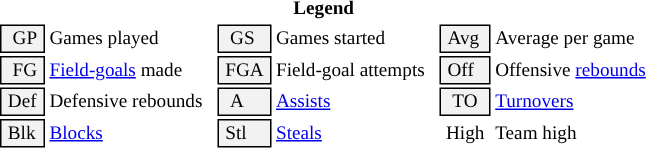<table class="toccolours" style="font-size: 80%; white-space: nowrap;">
<tr>
<th colspan="6">Legend</th>
</tr>
<tr>
<td style="background-color: #F2F2F2; border: 1px solid black;">  GP </td>
<td>Games played</td>
<td style="background-color: #F2F2F2; border: 1px solid black">  GS </td>
<td>Games started</td>
<td style="background-color: #F2F2F2; border: 1px solid black"> Avg </td>
<td>Average per game</td>
</tr>
<tr>
<td style="background-color: #F2F2F2; border: 1px solid black">  FG </td>
<td style="padding-right: 8px"><a href='#'>Field-goals</a> made</td>
<td style="background-color: #F2F2F2; border: 1px solid black"> FGA </td>
<td style="padding-right: 8px">Field-goal attempts</td>
<td style="background-color: #F2F2F2; border: 1px solid black;"> Off </td>
<td>Offensive <a href='#'>rebounds</a></td>
</tr>
<tr>
<td style="background-color: #F2F2F2; border: 1px solid black;"> Def </td>
<td style="padding-right: 8px">Defensive rebounds</td>
<td style="background-color: #F2F2F2; border: 1px solid black">  A </td>
<td style="padding-right: 8px"><a href='#'>Assists</a></td>
<td style="background-color: #F2F2F2; border: 1px solid black">  TO</td>
<td><a href='#'>Turnovers</a></td>
</tr>
<tr>
<td style="background-color: #F2F2F2; border: 1px solid black;"> Blk </td>
<td><a href='#'>Blocks</a></td>
<td style="background-color: #F2F2F2; border: 1px solid black"> Stl </td>
<td><a href='#'>Steals</a></td>
<td> High </td>
<td>Team high</td>
</tr>
<tr>
</tr>
</table>
